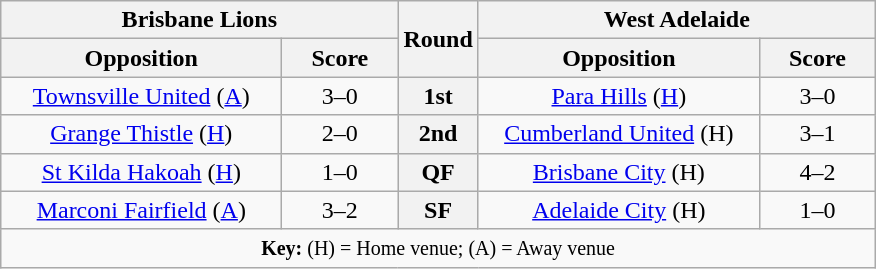<table class="wikitable plainrowheaders" style="text-align:center;margin:0">
<tr>
<th colspan="2">Brisbane Lions</th>
<th rowspan="2" style="width:25px">Round</th>
<th colspan="2">West Adelaide</th>
</tr>
<tr>
<th scope="col" style="width:180px">Opposition</th>
<th scope="col" style="width:70px">Score</th>
<th scope="col" style="width:180px">Opposition</th>
<th scope="col" style="width:70px">Score</th>
</tr>
<tr>
<td><a href='#'>Townsville United</a> (<a href='#'>A</a>)</td>
<td>3–0</td>
<th scope=row style="text-align:center">1st</th>
<td><a href='#'>Para Hills</a> (<a href='#'>H</a>)</td>
<td>3–0</td>
</tr>
<tr>
<td><a href='#'>Grange Thistle</a> (<a href='#'>H</a>)</td>
<td>2–0</td>
<th scope=row style="text-align:center">2nd</th>
<td><a href='#'>Cumberland United</a> (H)</td>
<td>3–1</td>
</tr>
<tr>
<td><a href='#'>St Kilda Hakoah</a> (<a href='#'>H</a>)</td>
<td>1–0</td>
<th scope=row style="text-align:center">QF</th>
<td><a href='#'>Brisbane City</a> (H)</td>
<td>4–2</td>
</tr>
<tr>
<td><a href='#'>Marconi Fairfield</a> (<a href='#'>A</a>)</td>
<td>3–2</td>
<th scope=row style="text-align:center">SF</th>
<td><a href='#'>Adelaide City</a> (H)</td>
<td>1–0</td>
</tr>
<tr>
<td colspan="5"><small><strong>Key:</strong> (H) = Home venue; (A) = Away venue</small></td>
</tr>
</table>
